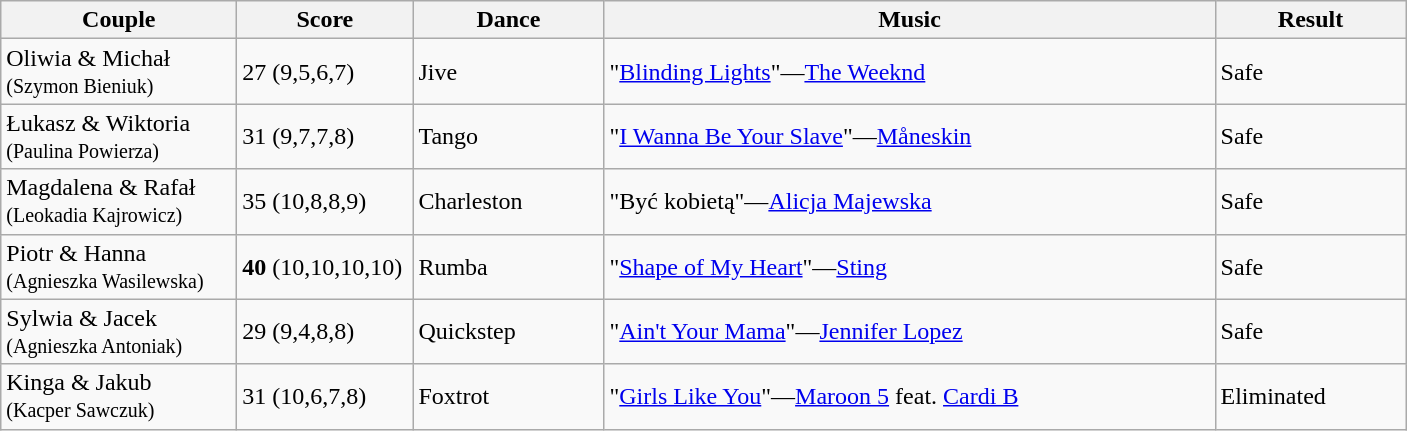<table class="wikitable">
<tr>
<th style="width:150px;">Couple</th>
<th style="width:110px;">Score</th>
<th style="width:120px;">Dance</th>
<th style="width:400px;">Music</th>
<th style="width:120px;">Result</th>
</tr>
<tr>
<td>Oliwia & Michał<br><small>(Szymon Bieniuk)</small></td>
<td>27 (9,5,6,7)</td>
<td>Jive</td>
<td>"<a href='#'>Blinding Lights</a>"—<a href='#'>The Weeknd</a></td>
<td>Safe</td>
</tr>
<tr>
<td>Łukasz & Wiktoria<br><small>(Paulina Powierza)</small></td>
<td>31 (9,7,7,8)</td>
<td>Tango</td>
<td>"<a href='#'>I Wanna Be Your Slave</a>"—<a href='#'>Måneskin</a></td>
<td>Safe</td>
</tr>
<tr>
<td>Magdalena & Rafał<br><small>(Leokadia Kajrowicz)</small></td>
<td>35 (10,8,8,9)</td>
<td>Charleston</td>
<td>"Być kobietą"—<a href='#'>Alicja Majewska</a></td>
<td>Safe</td>
</tr>
<tr>
<td>Piotr & Hanna<br><small>(Agnieszka Wasilewska)</small></td>
<td><strong>40</strong> (10,10,10,10)</td>
<td>Rumba</td>
<td>"<a href='#'>Shape of My Heart</a>"—<a href='#'>Sting</a></td>
<td>Safe</td>
</tr>
<tr>
<td>Sylwia & Jacek<br><small>(Agnieszka Antoniak)</small></td>
<td>29 (9,4,8,8)</td>
<td>Quickstep</td>
<td>"<a href='#'>Ain't Your Mama</a>"—<a href='#'>Jennifer Lopez</a></td>
<td>Safe</td>
</tr>
<tr>
<td>Kinga & Jakub<br><small>(Kacper Sawczuk)</small></td>
<td>31 (10,6,7,8)</td>
<td>Foxtrot</td>
<td>"<a href='#'>Girls Like You</a>"—<a href='#'>Maroon 5</a> feat. <a href='#'>Cardi B</a></td>
<td>Eliminated</td>
</tr>
</table>
